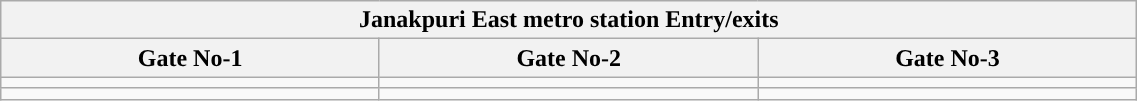<table class="wikitable" style="text-align: center;" width="60%">
<tr>
<th align="center" colspan="5" style="background:#"><span>Janakpuri East metro station Entry/exits</span></th>
</tr>
<tr>
<th style="width:30%;">Gate No-1</th>
<th style="width:30%;">Gate No-2</th>
<th style="width:30%;">Gate No-3</th>
</tr>
<tr>
<td></td>
<td></td>
<td></td>
</tr>
<tr>
<td></td>
<td></td>
<td></td>
</tr>
</table>
